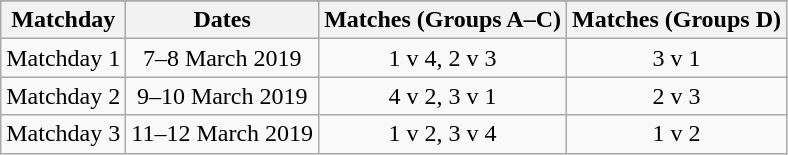<table class="wikitable" style="text-align:center">
<tr>
</tr>
<tr>
<th>Matchday</th>
<th>Dates</th>
<th>Matches (Groups A–C)</th>
<th>Matches (Groups D)</th>
</tr>
<tr>
<td>Matchday 1</td>
<td>7–8 March 2019</td>
<td>1 v 4, 2 v 3</td>
<td>3 v 1</td>
</tr>
<tr>
<td>Matchday 2</td>
<td>9–10 March 2019</td>
<td>4 v 2, 3 v 1</td>
<td>2 v 3</td>
</tr>
<tr>
<td>Matchday 3</td>
<td>11–12 March 2019</td>
<td>1 v 2, 3 v 4</td>
<td>1 v 2</td>
</tr>
</table>
